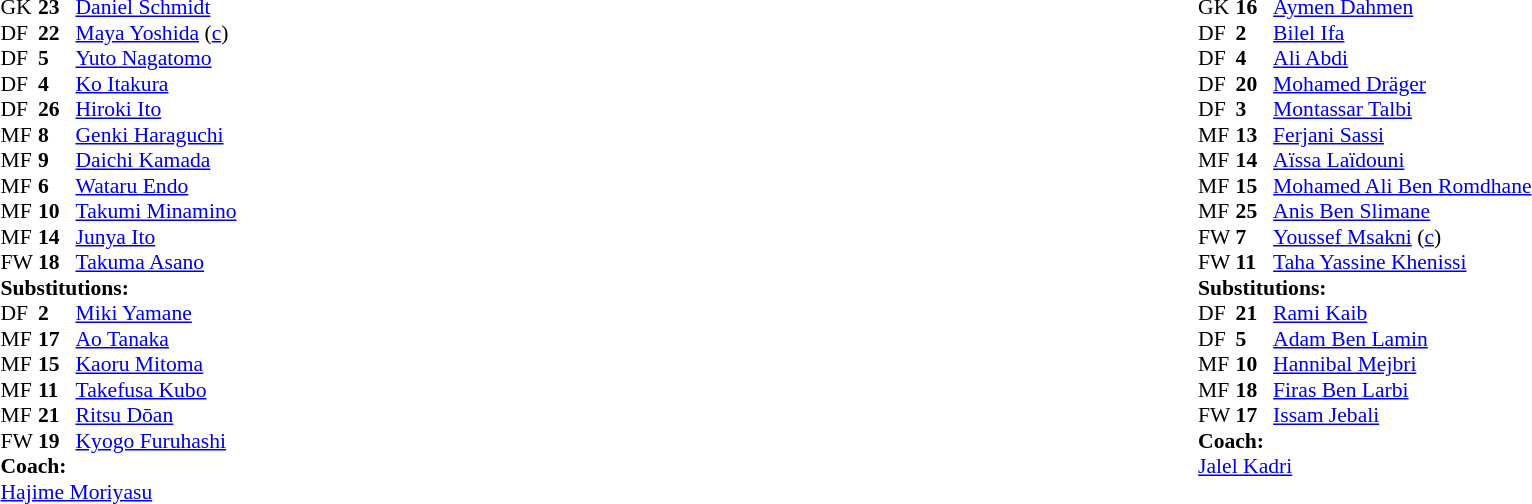<table width="100%">
<tr>
<td width="40%" valign="top"><br><table cellpadding="0" cellspacing="0" style="font-size:90%">
<tr>
<th width="25"></th>
<th width="25"></th>
</tr>
<tr>
<td>GK</td>
<td><strong>23</strong></td>
<td><a href='#'>Daniel Schmidt</a></td>
<td></td>
<td></td>
</tr>
<tr>
<td>DF</td>
<td><strong>22</strong></td>
<td><a href='#'>Maya Yoshida</a> (<a href='#'>c</a>)</td>
<td></td>
<td></td>
</tr>
<tr>
<td>DF</td>
<td><strong>5</strong></td>
<td><a href='#'>Yuto Nagatomo</a></td>
<td></td>
<td></td>
</tr>
<tr>
<td>DF</td>
<td><strong>4</strong></td>
<td><a href='#'>Ko Itakura</a></td>
<td></td>
<td></td>
</tr>
<tr>
<td>DF</td>
<td><strong>26</strong></td>
<td><a href='#'>Hiroki Ito</a></td>
<td></td>
<td></td>
</tr>
<tr>
<td>MF</td>
<td><strong>8</strong></td>
<td><a href='#'>Genki Haraguchi</a></td>
<td></td>
<td></td>
</tr>
<tr>
<td>MF</td>
<td><strong>9</strong></td>
<td><a href='#'>Daichi Kamada</a></td>
<td></td>
<td></td>
</tr>
<tr>
<td>MF</td>
<td><strong>6</strong></td>
<td><a href='#'>Wataru Endo</a></td>
<td></td>
<td></td>
</tr>
<tr>
<td>MF</td>
<td><strong>10</strong></td>
<td><a href='#'>Takumi Minamino</a></td>
<td></td>
<td></td>
</tr>
<tr>
<td>MF</td>
<td><strong>14</strong></td>
<td><a href='#'>Junya Ito</a></td>
<td></td>
<td></td>
</tr>
<tr>
<td>FW</td>
<td><strong>18</strong></td>
<td><a href='#'>Takuma Asano</a></td>
<td></td>
<td></td>
</tr>
<tr>
<td colspan="3"><strong>Substitutions:</strong></td>
</tr>
<tr>
<td>DF</td>
<td><strong>2</strong></td>
<td><a href='#'>Miki Yamane</a></td>
<td></td>
<td></td>
</tr>
<tr>
<td>MF</td>
<td><strong>17</strong></td>
<td><a href='#'>Ao Tanaka</a></td>
<td></td>
<td></td>
</tr>
<tr>
<td>MF</td>
<td><strong>15</strong></td>
<td><a href='#'>Kaoru Mitoma</a></td>
<td></td>
<td></td>
</tr>
<tr>
<td>MF</td>
<td><strong>11</strong></td>
<td><a href='#'>Takefusa Kubo</a></td>
<td></td>
<td></td>
</tr>
<tr>
<td>MF</td>
<td><strong>21</strong></td>
<td><a href='#'>Ritsu Dōan</a></td>
<td></td>
<td></td>
</tr>
<tr>
<td>FW</td>
<td><strong>19</strong></td>
<td><a href='#'>Kyogo Furuhashi</a></td>
<td></td>
<td></td>
</tr>
<tr>
<td colspan="3"><strong>Coach:</strong></td>
</tr>
<tr>
<td colspan="3"><a href='#'>Hajime Moriyasu</a></td>
</tr>
</table>
</td>
<td width="50%" valign="top"><br><table cellpadding="0" cellspacing="0" style="font-size:90%; margin:auto">
<tr>
<th width="25"></th>
<th width="25"></th>
</tr>
<tr>
<td>GK</td>
<td><strong>16</strong></td>
<td><a href='#'>Aymen Dahmen</a></td>
<td></td>
<td></td>
</tr>
<tr>
<td>DF</td>
<td><strong>2</strong></td>
<td><a href='#'>Bilel Ifa</a></td>
<td></td>
<td></td>
</tr>
<tr>
<td>DF</td>
<td><strong>4</strong></td>
<td><a href='#'>Ali Abdi</a></td>
<td></td>
<td></td>
</tr>
<tr>
<td>DF</td>
<td><strong>20</strong></td>
<td><a href='#'>Mohamed Dräger</a></td>
<td></td>
<td></td>
</tr>
<tr>
<td>DF</td>
<td><strong>3</strong></td>
<td><a href='#'>Montassar Talbi</a></td>
<td></td>
<td></td>
</tr>
<tr>
<td>MF</td>
<td><strong>13</strong></td>
<td><a href='#'>Ferjani Sassi</a></td>
<td></td>
<td></td>
</tr>
<tr>
<td>MF</td>
<td><strong>14</strong></td>
<td><a href='#'>Aïssa Laïdouni</a></td>
<td></td>
<td></td>
</tr>
<tr>
<td>MF</td>
<td><strong>15</strong></td>
<td><a href='#'>Mohamed Ali Ben Romdhane</a></td>
<td></td>
<td></td>
</tr>
<tr>
<td>MF</td>
<td><strong>25</strong></td>
<td><a href='#'>Anis Ben Slimane</a></td>
<td></td>
<td></td>
</tr>
<tr>
<td>FW</td>
<td><strong>7</strong></td>
<td><a href='#'>Youssef Msakni</a> (<a href='#'>c</a>)</td>
<td></td>
<td></td>
</tr>
<tr>
<td>FW</td>
<td><strong>11</strong></td>
<td><a href='#'>Taha Yassine Khenissi</a></td>
<td></td>
<td></td>
</tr>
<tr>
<td colspan="3"><strong>Substitutions:</strong></td>
</tr>
<tr>
<td>DF</td>
<td><strong>21</strong></td>
<td><a href='#'>Rami Kaib</a></td>
<td></td>
<td></td>
</tr>
<tr>
<td>DF</td>
<td><strong>5</strong></td>
<td><a href='#'>Adam Ben Lamin</a></td>
<td></td>
<td></td>
</tr>
<tr>
<td>MF</td>
<td><strong>10</strong></td>
<td><a href='#'>Hannibal Mejbri</a></td>
<td></td>
<td></td>
</tr>
<tr>
<td>MF</td>
<td><strong>18</strong></td>
<td><a href='#'>Firas Ben Larbi</a></td>
<td></td>
<td></td>
</tr>
<tr>
<td>FW</td>
<td><strong>17</strong></td>
<td><a href='#'>Issam Jebali</a></td>
<td></td>
<td></td>
</tr>
<tr>
<td colspan="3"><strong>Coach:</strong></td>
</tr>
<tr>
<td colspan="3"><a href='#'>Jalel Kadri</a></td>
</tr>
</table>
</td>
</tr>
</table>
